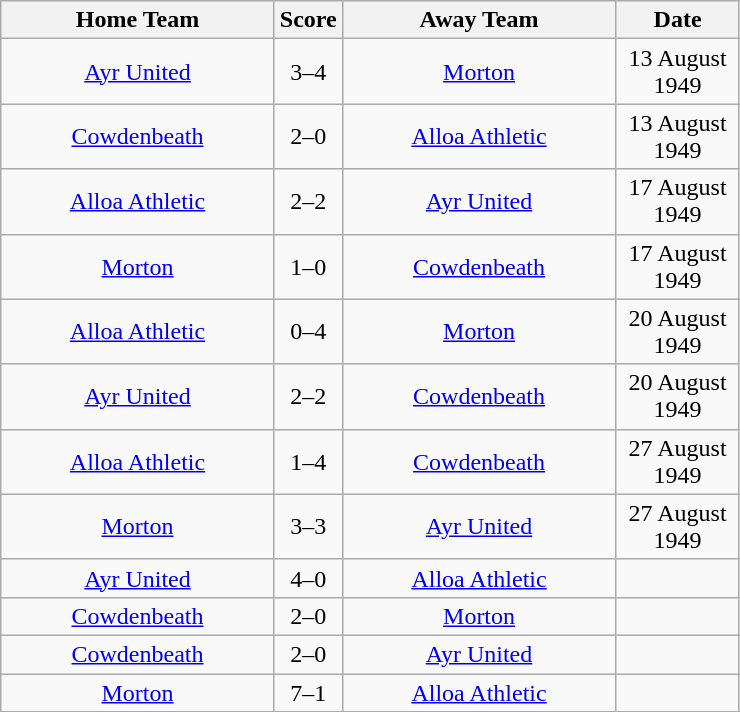<table class="wikitable" style="text-align:center;">
<tr>
<th width=175>Home Team</th>
<th width=20>Score</th>
<th width=175>Away Team</th>
<th width= 75>Date</th>
</tr>
<tr>
<td><a href='#'>Ayr United</a></td>
<td>3–4</td>
<td><a href='#'>Morton</a></td>
<td>13 August 1949</td>
</tr>
<tr>
<td><a href='#'>Cowdenbeath</a></td>
<td>2–0</td>
<td><a href='#'>Alloa Athletic</a></td>
<td>13 August 1949</td>
</tr>
<tr>
<td><a href='#'>Alloa Athletic</a></td>
<td>2–2</td>
<td><a href='#'>Ayr United</a></td>
<td>17 August 1949</td>
</tr>
<tr>
<td><a href='#'>Morton</a></td>
<td>1–0</td>
<td><a href='#'>Cowdenbeath</a></td>
<td>17 August 1949</td>
</tr>
<tr>
<td><a href='#'>Alloa Athletic</a></td>
<td>0–4</td>
<td><a href='#'>Morton</a></td>
<td>20 August 1949</td>
</tr>
<tr>
<td><a href='#'>Ayr United</a></td>
<td>2–2</td>
<td><a href='#'>Cowdenbeath</a></td>
<td>20 August 1949</td>
</tr>
<tr>
<td><a href='#'>Alloa Athletic</a></td>
<td>1–4</td>
<td><a href='#'>Cowdenbeath</a></td>
<td>27 August 1949</td>
</tr>
<tr>
<td><a href='#'>Morton</a></td>
<td>3–3</td>
<td><a href='#'>Ayr United</a></td>
<td>27 August 1949</td>
</tr>
<tr>
<td><a href='#'>Ayr United</a></td>
<td>4–0</td>
<td><a href='#'>Alloa Athletic</a></td>
<td></td>
</tr>
<tr>
<td><a href='#'>Cowdenbeath</a></td>
<td>2–0</td>
<td><a href='#'>Morton</a></td>
<td></td>
</tr>
<tr>
<td><a href='#'>Cowdenbeath</a></td>
<td>2–0</td>
<td><a href='#'>Ayr United</a></td>
<td></td>
</tr>
<tr>
<td><a href='#'>Morton</a></td>
<td>7–1</td>
<td><a href='#'>Alloa Athletic</a></td>
<td></td>
</tr>
<tr>
</tr>
</table>
